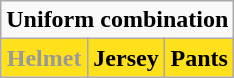<table class="wikitable" style="display: inline-table;">
<tr>
<td align="center" Colspan="3"><strong>Uniform combination</strong></td>
</tr>
<tr align="center">
<td style="background:#fee11a; color:#999999"><strong>Helmet</strong></td>
<td style="background:#fee11a; color:black"><strong>Jersey</strong></td>
<td style="background:#fee11a; color:black"><strong>Pants</strong></td>
</tr>
</table>
